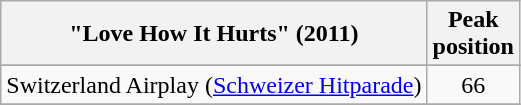<table class="wikitable sortable plainrowheaders" style="text-align:center">
<tr>
<th scope="col">"Love How It Hurts" (2011)</th>
<th scope="col">Peak<br>position</th>
</tr>
<tr>
</tr>
<tr>
<td>Switzerland Airplay (<a href='#'>Schweizer Hitparade</a>)</td>
<td>66</td>
</tr>
<tr>
</tr>
</table>
